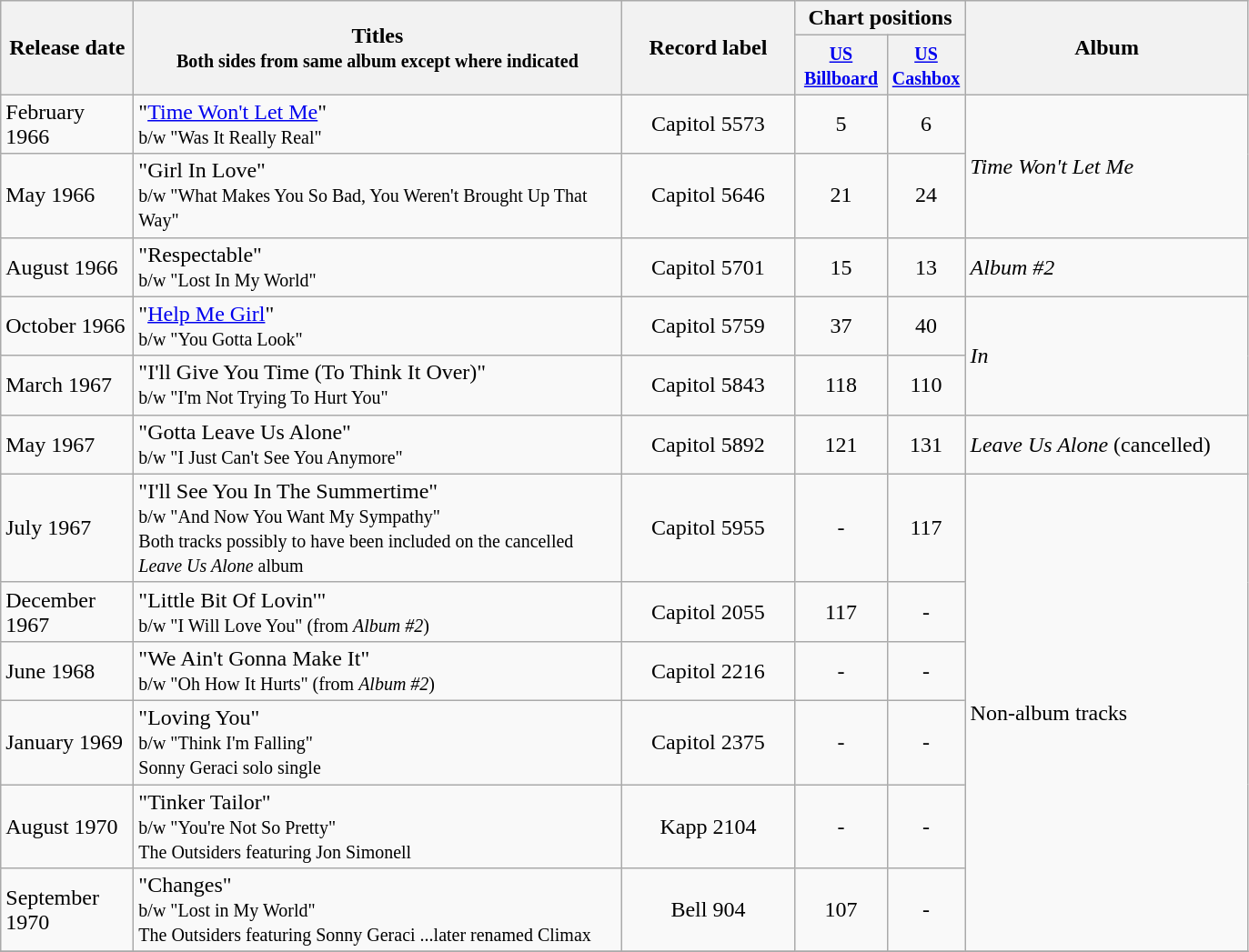<table class="wikitable sortable">
<tr>
<th style="width:90px;" rowspan="2">Release date</th>
<th style="width:350px;" rowspan="2">Titles<br><small>Both sides from same album except where indicated</small></th>
<th style="width:120px;" rowspan="2">Record label</th>
<th colspan="2">Chart positions</th>
<th style="width:200px;" rowspan="2">Album</th>
</tr>
<tr>
<th style="width:60px;"><small><a href='#'>US<br>Billboard</a></small></th>
<th style="width:50px;"><small><a href='#'>US<br>Cashbox</a> </small></th>
</tr>
<tr>
<td>February 1966</td>
<td>"<a href='#'>Time Won't Let Me</a>"<br><small>b/w "Was It Really Real" </small></td>
<td style="text-align:center;">Capitol 5573</td>
<td style="text-align:center;">5</td>
<td style="text-align:center;">6</td>
<td rowspan="2"><em>Time Won't Let Me</em></td>
</tr>
<tr>
<td>May 1966</td>
<td>"Girl In Love"<br><small>b/w "What Makes You So Bad, You Weren't Brought Up That Way" </small></td>
<td style="text-align:center;">Capitol 5646</td>
<td style="text-align:center;">21</td>
<td style="text-align:center;">24</td>
</tr>
<tr>
<td>August 1966</td>
<td>"Respectable"<br><small>b/w "Lost In My World"</small></td>
<td style="text-align:center;">Capitol 5701</td>
<td style="text-align:center;">15</td>
<td style="text-align:center;">13</td>
<td><em>Album #2</em></td>
</tr>
<tr>
<td>October 1966</td>
<td>"<a href='#'>Help Me Girl</a>"<br><small>b/w "You Gotta Look"</small></td>
<td style="text-align:center;">Capitol 5759</td>
<td style="text-align:center;">37</td>
<td style="text-align:center;">40</td>
<td rowspan="2"><em>In</em></td>
</tr>
<tr>
<td>March 1967</td>
<td>"I'll Give You Time (To Think It Over)"<br><small>b/w "I'm Not Trying To Hurt You"</small></td>
<td style="text-align:center;">Capitol 5843</td>
<td style="text-align:center;">118</td>
<td style="text-align:center;">110</td>
</tr>
<tr>
<td>May 1967</td>
<td>"Gotta Leave Us Alone"<br><small>b/w "I Just Can't See You Anymore"</small></td>
<td style="text-align:center;">Capitol 5892</td>
<td style="text-align:center;">121</td>
<td style="text-align:center;">131</td>
<td><em>Leave Us Alone</em> (cancelled)</td>
</tr>
<tr>
<td>July 1967</td>
<td>"I'll See You In The Summertime"<br><small>b/w "And Now You Want My Sympathy"<br>Both tracks possibly to have been included on the cancelled <em>Leave Us Alone</em> album</small></td>
<td style="text-align:center;">Capitol 5955</td>
<td style="text-align:center;">-</td>
<td style="text-align:center;">117</td>
<td rowspan="6">Non-album tracks</td>
</tr>
<tr>
<td>December 1967</td>
<td>"Little Bit Of Lovin'"<br><small>b/w "I Will Love You" (from <em>Album #2</em>)</small></td>
<td style="text-align:center;">Capitol 2055</td>
<td style="text-align:center;">117</td>
<td style="text-align:center;">-</td>
</tr>
<tr>
<td>June 1968</td>
<td>"We Ain't Gonna Make It"<br><small>b/w "Oh How It Hurts" (from <em>Album #2</em>)</small></td>
<td style="text-align:center;">Capitol 2216</td>
<td style="text-align:center;">-</td>
<td style="text-align:center;">-</td>
</tr>
<tr>
<td>January 1969</td>
<td>"Loving You"<br><small>b/w "Think I'm Falling"<br>Sonny Geraci solo single</small></td>
<td style="text-align:center;">Capitol 2375</td>
<td style="text-align:center;">-</td>
<td style="text-align:center;">-</td>
</tr>
<tr>
<td>August 1970</td>
<td>"Tinker Tailor"<br><small>b/w "You're Not So Pretty"<br>The Outsiders featuring Jon Simonell</small></td>
<td style="text-align:center;">Kapp 2104</td>
<td style="text-align:center;">-</td>
<td style="text-align:center;">-</td>
</tr>
<tr>
<td>September 1970</td>
<td>"Changes"<br><small>b/w "Lost in My World"<br>The Outsiders featuring Sonny Geraci ...later renamed Climax</small></td>
<td style="text-align:center;">Bell 904</td>
<td style="text-align:center;">107</td>
<td style="text-align:center;">-</td>
</tr>
<tr>
</tr>
</table>
